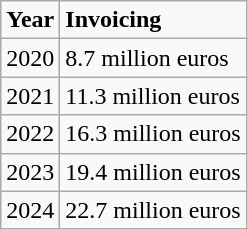<table class="wikitable">
<tr>
<td><strong>Year</strong></td>
<td><strong>Invoicing</strong></td>
</tr>
<tr>
<td>2020</td>
<td>8.7 million euros</td>
</tr>
<tr>
<td>2021</td>
<td>11.3 million euros</td>
</tr>
<tr>
<td>2022</td>
<td>16.3 million euros</td>
</tr>
<tr>
<td>2023</td>
<td>19.4 million euros</td>
</tr>
<tr>
<td>2024</td>
<td>22.7 million euros</td>
</tr>
</table>
